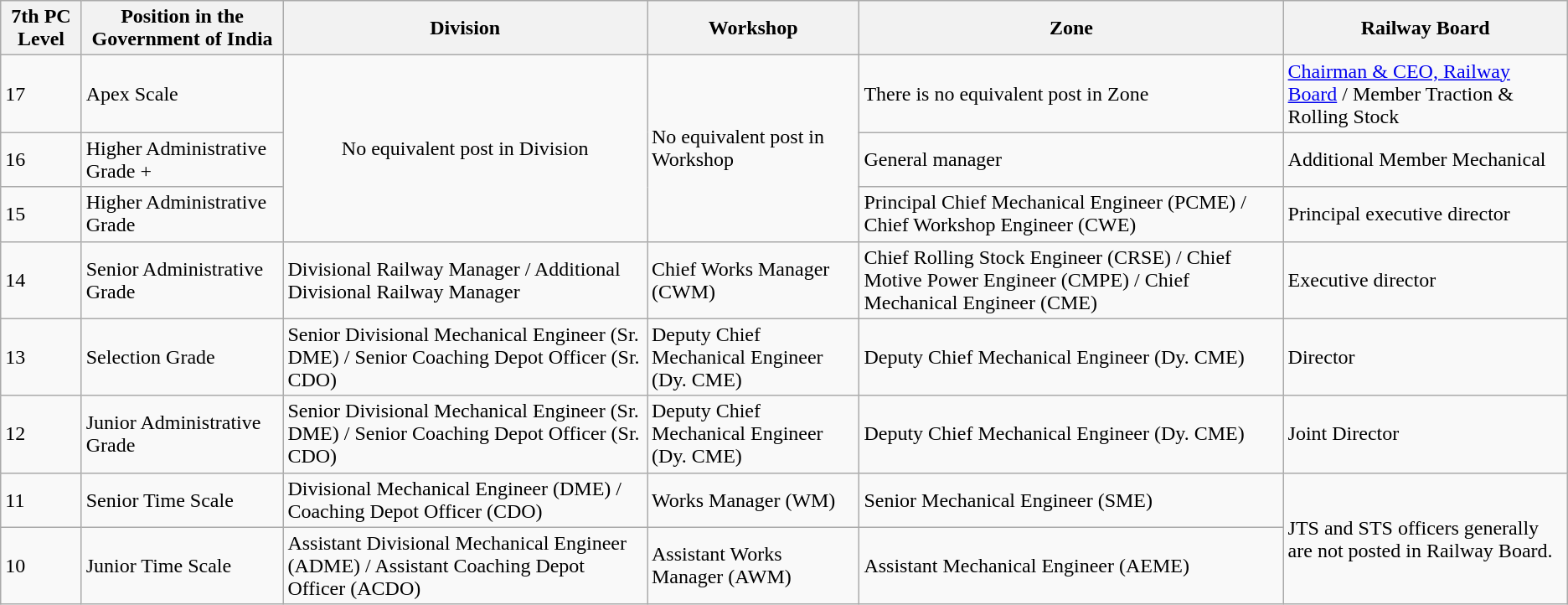<table class="wikitable">
<tr>
<th>7th PC Level</th>
<th>Position in the Government of India</th>
<th>Division</th>
<th>Workshop</th>
<th>Zone</th>
<th>Railway Board</th>
</tr>
<tr>
<td>17</td>
<td>Apex Scale</td>
<td rowspan="3" style="text-align: center;">No equivalent post in Division</td>
<td rowspan="3">No equivalent post in Workshop</td>
<td>There is no equivalent post in Zone</td>
<td><a href='#'>Chairman & CEO, Railway Board</a> / Member Traction & Rolling Stock</td>
</tr>
<tr>
<td>16</td>
<td>Higher Administrative Grade +</td>
<td>General manager</td>
<td>Additional Member Mechanical</td>
</tr>
<tr>
<td>15</td>
<td>Higher Administrative Grade</td>
<td>Principal Chief Mechanical Engineer (PCME) / Chief Workshop Engineer (CWE)</td>
<td>Principal executive director</td>
</tr>
<tr>
<td>14</td>
<td>Senior Administrative Grade</td>
<td>Divisional Railway Manager / Additional Divisional Railway Manager</td>
<td>Chief Works Manager (CWM)</td>
<td>Chief Rolling Stock Engineer (CRSE) / Chief Motive Power Engineer (CMPE) / Chief Mechanical Engineer (CME)</td>
<td>Executive director</td>
</tr>
<tr>
<td>13</td>
<td>Selection Grade</td>
<td>Senior Divisional Mechanical Engineer (Sr. DME) / Senior Coaching Depot Officer (Sr. CDO)</td>
<td>Deputy Chief Mechanical Engineer (Dy. CME)</td>
<td>Deputy Chief Mechanical Engineer (Dy. CME)</td>
<td>Director</td>
</tr>
<tr>
<td>12</td>
<td>Junior Administrative Grade</td>
<td>Senior Divisional Mechanical Engineer (Sr. DME) / Senior Coaching Depot Officer (Sr. CDO)</td>
<td>Deputy Chief Mechanical Engineer (Dy. CME)</td>
<td>Deputy Chief Mechanical Engineer (Dy. CME)</td>
<td>Joint Director</td>
</tr>
<tr>
<td>11</td>
<td>Senior Time Scale</td>
<td>Divisional Mechanical Engineer (DME) / Coaching Depot Officer (CDO)</td>
<td>Works Manager (WM)</td>
<td>Senior Mechanical Engineer (SME)</td>
<td rowspan="2">JTS and STS officers generally are not posted in Railway Board.</td>
</tr>
<tr>
<td>10</td>
<td>Junior Time Scale</td>
<td>Assistant Divisional Mechanical Engineer (ADME) / Assistant Coaching Depot Officer (ACDO)</td>
<td>Assistant Works Manager (AWM)</td>
<td>Assistant Mechanical Engineer (AEME)</td>
</tr>
</table>
